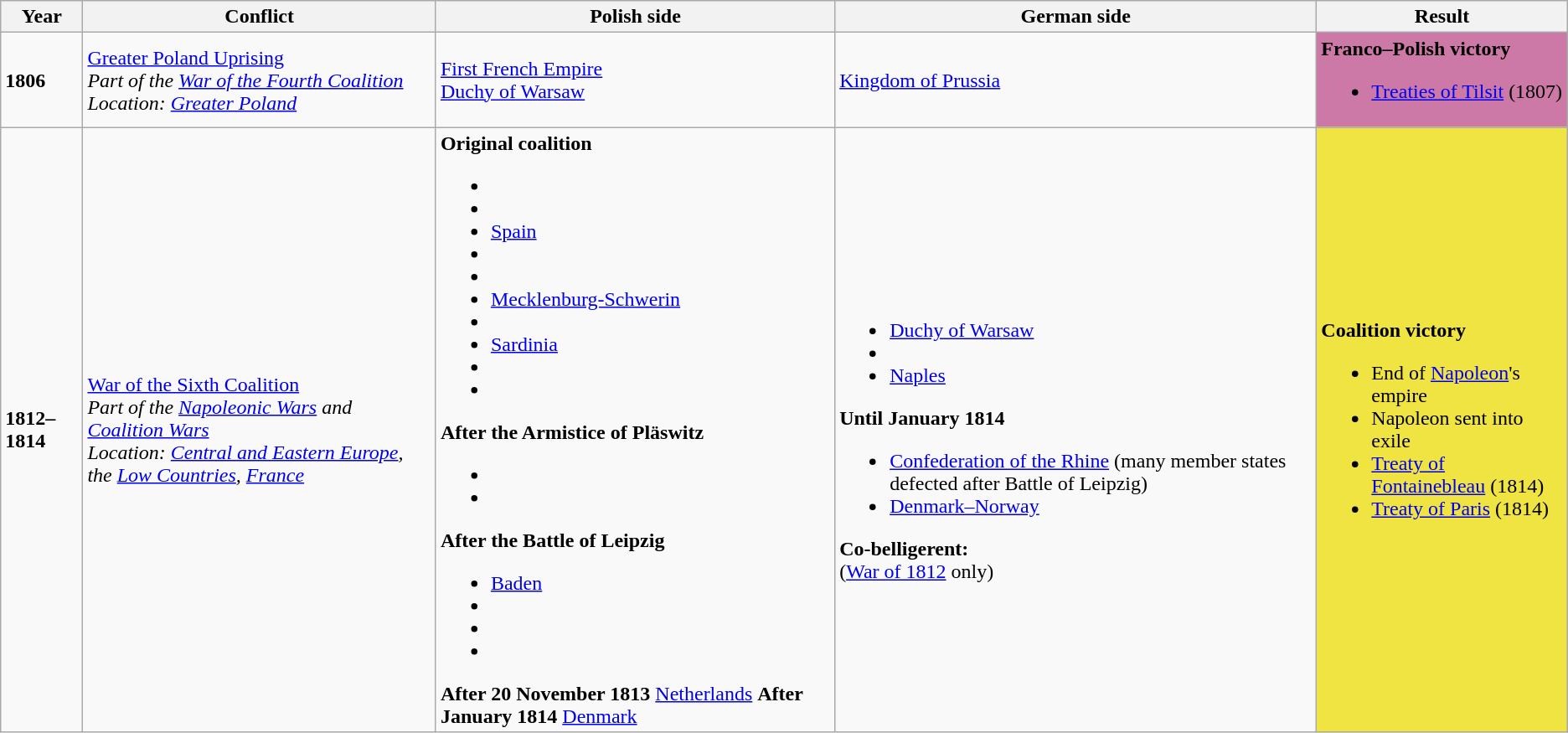<table class="wikitable">
<tr>
<th>Year</th>
<th>Conflict</th>
<th>Polish side</th>
<th>German side</th>
<th>Result</th>
</tr>
<tr>
<td><strong>1806</strong></td>
<td><a href='#'>Greater Poland Uprising</a><br><em>Part of the <a href='#'>War of the Fourth Coalition</a></em><br><em>Location: <a href='#'>Greater Poland</a></em></td>
<td> <a href='#'>First French Empire</a><br> <a href='#'>Duchy of Warsaw</a></td>
<td> <a href='#'>Kingdom of Prussia</a></td>
<td style="background:#CC79A7"><strong>Franco–Polish victory</strong><br><ul><li><a href='#'>Treaties of Tilsit</a> (1807)</li></ul></td>
</tr>
<tr>
<td><strong>1812–1814</strong></td>
<td><a href='#'>War of the Sixth Coalition</a><br><em>Part of the <a href='#'>Napoleonic Wars</a> and <a href='#'>Coalition Wars</a></em><br><em>Location: <a href='#'>Central and Eastern Europe</a>, the <a href='#'>Low Countries</a>, <a href='#'>France</a></em></td>
<td><strong>Original coalition</strong><br><ul><li></li><li></li><li> <a href='#'>Spain</a></li><li></li><li></li><li> <a href='#'>Mecklenburg-Schwerin</a></li><li></li><li> <a href='#'>Sardinia</a></li><li></li><li></li></ul>
<strong>After the Armistice of Pläswitz</strong>
<ul><li></li><li></li></ul>
<strong>After the Battle of Leipzig</strong>
<ul><li> <a href='#'>Baden</a></li><li></li><li></li><li></li></ul>
<strong>After 20 November 1813</strong>

 <a href='#'>Netherlands</a>

<strong>After January 1814</strong>

 <a href='#'>Denmark</a>
</td>
<td><br><ul><li> <a href='#'>Duchy of Warsaw</a></li><li></li><li> <a href='#'>Naples</a></li></ul><strong>Until January 1814</strong>
<ul><li><a href='#'>Confederation of the Rhine</a> (many member states defected after Battle of Leipzig)</li><li> <a href='#'>Denmark–Norway</a></li></ul><strong>Co-belligerent:</strong><br>
(<a href='#'>War of 1812</a> only)
</td>
<td bgcolor="#F0E442"><strong>Coalition victory</strong><br><ul><li>End of <a href='#'>Napoleon</a>'s empire</li><li>Napoleon sent into exile</li><li><a href='#'>Treaty of Fontainebleau</a> (1814)</li><li><a href='#'>Treaty of Paris</a> (1814)</li></ul></td>
</tr>
</table>
